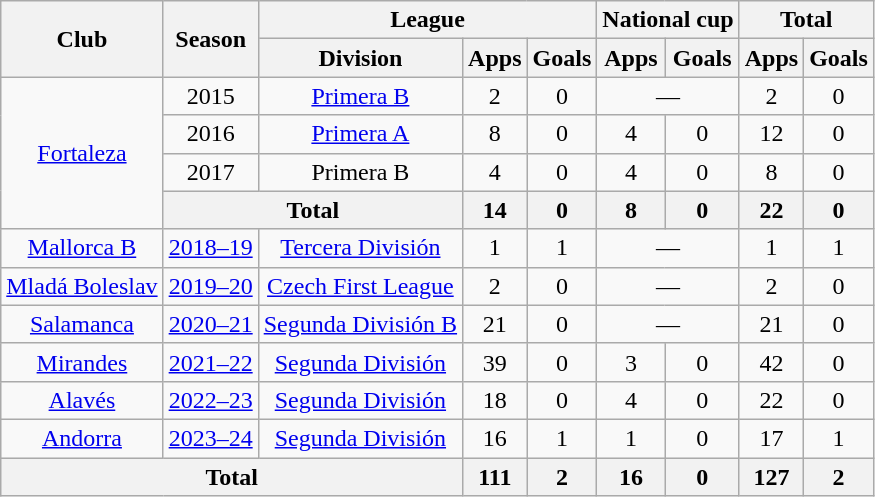<table class=wikitable style=text-align:center>
<tr>
<th rowspan=2>Club</th>
<th rowspan=2>Season</th>
<th colspan=3>League</th>
<th colspan=2>National cup</th>
<th colspan=2>Total</th>
</tr>
<tr>
<th>Division</th>
<th>Apps</th>
<th>Goals</th>
<th>Apps</th>
<th>Goals</th>
<th>Apps</th>
<th>Goals</th>
</tr>
<tr>
<td rowspan="4"><a href='#'>Fortaleza</a></td>
<td>2015</td>
<td><a href='#'>Primera B</a></td>
<td>2</td>
<td>0</td>
<td colspan="2">—</td>
<td>2</td>
<td>0</td>
</tr>
<tr>
<td>2016</td>
<td><a href='#'>Primera A</a></td>
<td>8</td>
<td>0</td>
<td>4</td>
<td>0</td>
<td>12</td>
<td>0</td>
</tr>
<tr>
<td>2017</td>
<td>Primera B</td>
<td>4</td>
<td>0</td>
<td>4</td>
<td>0</td>
<td>8</td>
<td>0</td>
</tr>
<tr>
<th colspan="2">Total</th>
<th>14</th>
<th>0</th>
<th>8</th>
<th>0</th>
<th>22</th>
<th>0</th>
</tr>
<tr>
<td><a href='#'>Mallorca B</a></td>
<td><a href='#'>2018–19</a></td>
<td><a href='#'>Tercera División</a></td>
<td>1</td>
<td>1</td>
<td colspan="2">—</td>
<td>1</td>
<td>1</td>
</tr>
<tr>
<td><a href='#'>Mladá Boleslav</a></td>
<td><a href='#'>2019–20</a></td>
<td><a href='#'>Czech First League</a></td>
<td>2</td>
<td>0</td>
<td colspan="2">—</td>
<td>2</td>
<td>0</td>
</tr>
<tr>
<td><a href='#'>Salamanca</a></td>
<td><a href='#'>2020–21</a></td>
<td><a href='#'>Segunda División B</a></td>
<td>21</td>
<td>0</td>
<td colspan="2">—</td>
<td>21</td>
<td>0</td>
</tr>
<tr>
<td><a href='#'>Mirandes</a></td>
<td><a href='#'>2021–22</a></td>
<td><a href='#'>Segunda División</a></td>
<td>39</td>
<td>0</td>
<td>3</td>
<td>0</td>
<td>42</td>
<td>0</td>
</tr>
<tr>
<td><a href='#'>Alavés</a></td>
<td><a href='#'>2022–23</a></td>
<td><a href='#'>Segunda División</a></td>
<td>18</td>
<td>0</td>
<td>4</td>
<td>0</td>
<td>22</td>
<td>0</td>
</tr>
<tr>
<td><a href='#'>Andorra</a></td>
<td><a href='#'>2023–24</a></td>
<td><a href='#'>Segunda División</a></td>
<td>16</td>
<td>1</td>
<td>1</td>
<td>0</td>
<td>17</td>
<td>1</td>
</tr>
<tr>
<th colspan=3>Total</th>
<th>111</th>
<th>2</th>
<th>16</th>
<th>0</th>
<th>127</th>
<th>2</th>
</tr>
</table>
